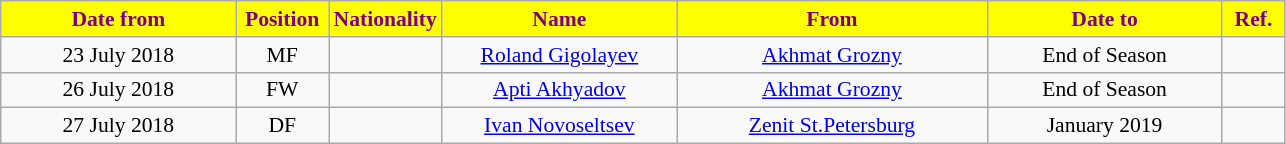<table class="wikitable" style="text-align:center; font-size:90%; ">
<tr>
<th style="background:#ffff00; color:purple; width:150px;">Date from</th>
<th style="background:#ffff00; color:purple; width:55px;">Position</th>
<th style="background:#ffff00; color:purple; width:55px;">Nationality</th>
<th style="background:#ffff00; color:purple; width:150px;">Name</th>
<th style="background:#ffff00; color:purple; width:200px;">From</th>
<th style="background:#ffff00; color:purple; width:150px;">Date to</th>
<th style="background:#ffff00; color:purple; width:35px;">Ref.</th>
</tr>
<tr>
<td>23 July 2018</td>
<td>MF</td>
<td></td>
<td><a href='#'>Roland Gigolayev</a></td>
<td><a href='#'>Akhmat Grozny</a></td>
<td>End of Season</td>
<td></td>
</tr>
<tr>
<td>26 July 2018</td>
<td>FW</td>
<td></td>
<td><a href='#'>Apti Akhyadov</a></td>
<td><a href='#'>Akhmat Grozny</a></td>
<td>End of Season</td>
<td></td>
</tr>
<tr>
<td>27 July 2018</td>
<td>DF</td>
<td></td>
<td><a href='#'>Ivan Novoseltsev</a></td>
<td><a href='#'>Zenit St.Petersburg</a></td>
<td>January 2019</td>
<td></td>
</tr>
</table>
